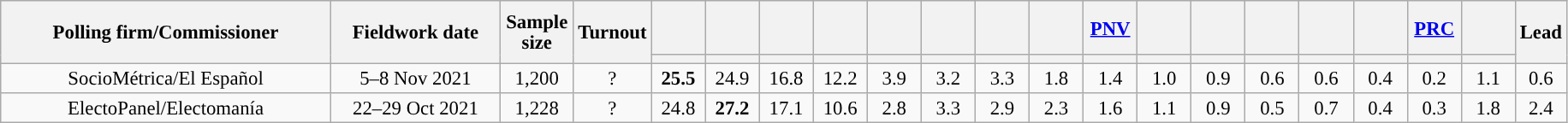<table class="wikitable collapsible collapsed" style="text-align:center; font-size:95%; line-height:16px;">
<tr style="height:42px;">
<th style="width:250px;" rowspan="2">Polling firm/Commissioner</th>
<th style="width:125px;" rowspan="2">Fieldwork date</th>
<th style="width:50px;" rowspan="2">Sample size</th>
<th style="width:45px;" rowspan="2">Turnout</th>
<th style="width:35px;"></th>
<th style="width:35px;"></th>
<th style="width:35px;"></th>
<th style="width:35px;"></th>
<th style="width:35px;"></th>
<th style="width:35px;"></th>
<th style="width:35px;"></th>
<th style="width:35px;"></th>
<th style="width:35px;"><a href='#'>PNV</a></th>
<th style="width:35px;"></th>
<th style="width:35px;"></th>
<th style="width:35px;"></th>
<th style="width:35px;"></th>
<th style="width:35px;"></th>
<th style="width:35px;"><a href='#'>PRC</a></th>
<th style="width:35px;"></th>
<th style="width:30px;" rowspan="2">Lead</th>
</tr>
<tr>
<th style="color:inherit;background:"></th>
<th style="color:inherit;background:"></th>
<th style="color:inherit;background:"></th>
<th style="color:inherit;background:"></th>
<th style="color:inherit;background:"></th>
<th style="color:inherit;background:"></th>
<th style="color:inherit;background:"></th>
<th style="color:inherit;background:"></th>
<th style="color:inherit;background:"></th>
<th style="color:inherit;background:"></th>
<th style="color:inherit;background:"></th>
<th style="color:inherit;background:"></th>
<th style="color:inherit;background:"></th>
<th style="color:inherit;background:"></th>
<th style="color:inherit;background:"></th>
<th style="color:inherit;background:"></th>
</tr>
<tr>
<td>SocioMétrica/El Español</td>
<td>5–8 Nov 2021</td>
<td>1,200</td>
<td>?</td>
<td><strong>25.5</strong><br></td>
<td>24.9<br></td>
<td>16.8<br></td>
<td>12.2<br></td>
<td>3.9<br></td>
<td>3.2<br></td>
<td>3.3<br></td>
<td>1.8<br></td>
<td>1.4<br></td>
<td>1.0<br></td>
<td>0.9<br></td>
<td>0.6<br></td>
<td>0.6<br></td>
<td>0.4<br></td>
<td>0.2<br></td>
<td>1.1<br></td>
<td style="background:">0.6</td>
</tr>
<tr>
<td>ElectoPanel/Electomanía</td>
<td>22–29 Oct 2021</td>
<td>1,228</td>
<td>?</td>
<td>24.8<br></td>
<td><strong>27.2</strong><br></td>
<td>17.1<br></td>
<td>10.6<br></td>
<td>2.8<br></td>
<td>3.3<br></td>
<td>2.9<br></td>
<td>2.3<br></td>
<td>1.6<br></td>
<td>1.1<br></td>
<td>0.9<br></td>
<td>0.5<br></td>
<td>0.7<br></td>
<td>0.4<br></td>
<td>0.3<br></td>
<td>1.8<br></td>
<td style="background:">2.4</td>
</tr>
</table>
